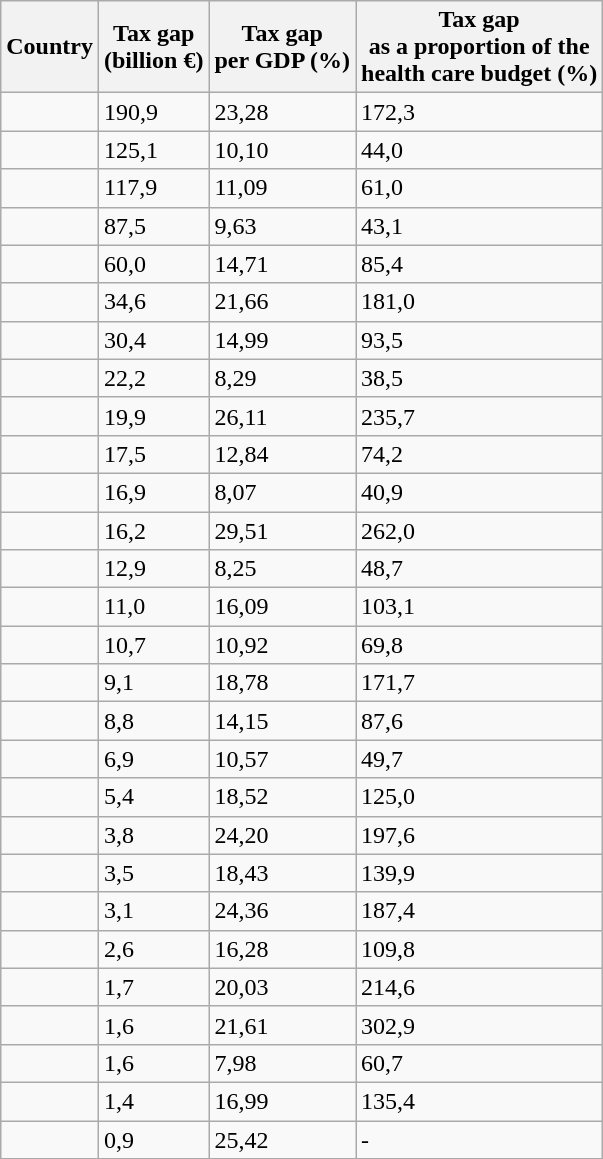<table class="wikitable sortable">
<tr>
<th>Country</th>
<th>Tax gap <br> (billion €)</th>
<th>Tax gap <br> per GDP (%)</th>
<th>Tax gap <br> as a proportion of the <br> health care budget (%)</th>
</tr>
<tr>
<td></td>
<td>190,9</td>
<td>23,28</td>
<td>172,3</td>
</tr>
<tr>
<td></td>
<td>125,1</td>
<td>10,10</td>
<td>44,0</td>
</tr>
<tr>
<td></td>
<td>117,9</td>
<td>11,09</td>
<td>61,0</td>
</tr>
<tr>
<td></td>
<td>87,5</td>
<td>9,63</td>
<td>43,1</td>
</tr>
<tr>
<td></td>
<td>60,0</td>
<td>14,71</td>
<td>85,4</td>
</tr>
<tr>
<td></td>
<td>34,6</td>
<td>21,66</td>
<td>181,0</td>
</tr>
<tr>
<td></td>
<td>30,4</td>
<td>14,99</td>
<td>93,5</td>
</tr>
<tr>
<td></td>
<td>22,2</td>
<td>8,29</td>
<td>38,5</td>
</tr>
<tr>
<td></td>
<td>19,9</td>
<td>26,11</td>
<td>235,7</td>
</tr>
<tr>
<td></td>
<td>17,5</td>
<td>12,84</td>
<td>74,2</td>
</tr>
<tr>
<td></td>
<td>16,9</td>
<td>8,07</td>
<td>40,9</td>
</tr>
<tr>
<td></td>
<td>16,2</td>
<td>29,51</td>
<td>262,0</td>
</tr>
<tr>
<td></td>
<td>12,9</td>
<td>8,25</td>
<td>48,7</td>
</tr>
<tr>
<td></td>
<td>11,0</td>
<td>16,09</td>
<td>103,1</td>
</tr>
<tr>
<td></td>
<td>10,7</td>
<td>10,92</td>
<td>69,8</td>
</tr>
<tr>
<td></td>
<td>9,1</td>
<td>18,78</td>
<td>171,7</td>
</tr>
<tr>
<td></td>
<td>8,8</td>
<td>14,15</td>
<td>87,6</td>
</tr>
<tr>
<td></td>
<td>6,9</td>
<td>10,57</td>
<td>49,7</td>
</tr>
<tr>
<td></td>
<td>5,4</td>
<td>18,52</td>
<td>125,0</td>
</tr>
<tr>
<td></td>
<td>3,8</td>
<td>24,20</td>
<td>197,6</td>
</tr>
<tr>
<td></td>
<td>3,5</td>
<td>18,43</td>
<td>139,9</td>
</tr>
<tr>
<td></td>
<td>3,1</td>
<td>24,36</td>
<td>187,4</td>
</tr>
<tr>
<td></td>
<td>2,6</td>
<td>16,28</td>
<td>109,8</td>
</tr>
<tr>
<td></td>
<td>1,7</td>
<td>20,03</td>
<td>214,6</td>
</tr>
<tr>
<td></td>
<td>1,6</td>
<td>21,61</td>
<td>302,9</td>
</tr>
<tr>
<td></td>
<td>1,6</td>
<td>7,98</td>
<td>60,7</td>
</tr>
<tr>
<td></td>
<td>1,4</td>
<td>16,99</td>
<td>135,4</td>
</tr>
<tr>
<td></td>
<td>0,9</td>
<td>25,42</td>
<td>-</td>
</tr>
</table>
